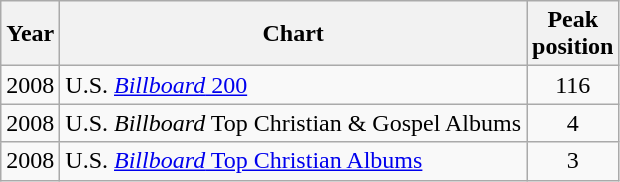<table class="wikitable sortable">
<tr>
<th align="left">Year</th>
<th align="left">Chart</th>
<th align="center">Peak<br>position</th>
</tr>
<tr>
<td align="left">2008</td>
<td align="left">U.S. <a href='#'><em>Billboard</em> 200</a></td>
<td align="center">116</td>
</tr>
<tr>
<td align="left">2008</td>
<td align="left">U.S. <em>Billboard</em> Top Christian & Gospel Albums</td>
<td align="center">4</td>
</tr>
<tr>
<td align="left">2008</td>
<td align="left">U.S. <a href='#'><em>Billboard</em> Top Christian Albums</a></td>
<td align="center">3</td>
</tr>
</table>
